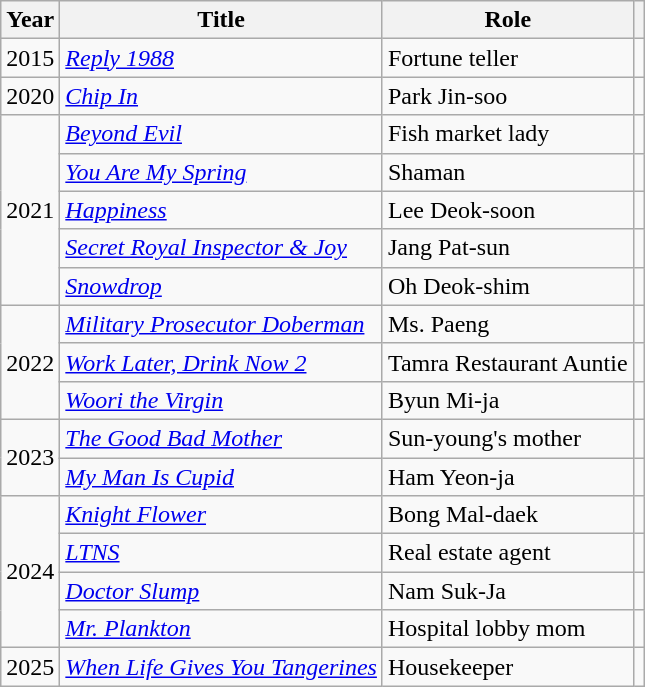<table class="wikitable">
<tr>
<th>Year</th>
<th>Title</th>
<th>Role</th>
<th></th>
</tr>
<tr>
<td>2015</td>
<td><em><a href='#'>Reply 1988</a></em></td>
<td>Fortune teller</td>
<td></td>
</tr>
<tr>
<td>2020</td>
<td><em><a href='#'>Chip In</a></em></td>
<td>Park Jin-soo</td>
<td></td>
</tr>
<tr>
<td rowspan="5">2021</td>
<td><em><a href='#'>Beyond Evil</a></em></td>
<td>Fish market lady</td>
<td></td>
</tr>
<tr>
<td><em><a href='#'>You Are My Spring</a></em></td>
<td>Shaman</td>
<td></td>
</tr>
<tr>
<td><em><a href='#'>Happiness</a></em></td>
<td>Lee Deok-soon</td>
<td></td>
</tr>
<tr>
<td><em><a href='#'>Secret Royal Inspector & Joy</a></em></td>
<td>Jang Pat-sun</td>
<td></td>
</tr>
<tr>
<td><em><a href='#'>Snowdrop</a></em></td>
<td>Oh Deok-shim</td>
<td></td>
</tr>
<tr>
<td rowspan="3">2022</td>
<td><em><a href='#'>Military Prosecutor Doberman</a></em></td>
<td>Ms. Paeng</td>
<td></td>
</tr>
<tr>
<td><em><a href='#'>Work Later, Drink Now 2</a></em></td>
<td>Tamra Restaurant Auntie</td>
<td></td>
</tr>
<tr>
<td><em><a href='#'>Woori the Virgin</a></em></td>
<td>Byun Mi-ja</td>
<td></td>
</tr>
<tr>
<td rowspan="2">2023</td>
<td><em><a href='#'>The Good Bad Mother</a></em></td>
<td>Sun-young's mother</td>
<td></td>
</tr>
<tr>
<td><em><a href='#'>My Man Is Cupid</a></em></td>
<td>Ham Yeon-ja</td>
<td></td>
</tr>
<tr>
<td rowspan="4">2024</td>
<td><em><a href='#'>Knight Flower</a></em></td>
<td>Bong Mal-daek</td>
<td></td>
</tr>
<tr>
<td><em><a href='#'>LTNS</a></em></td>
<td>Real estate agent</td>
<td></td>
</tr>
<tr>
<td><em><a href='#'>Doctor Slump</a></em></td>
<td>Nam Suk-Ja</td>
<td></td>
</tr>
<tr>
<td><em><a href='#'>Mr. Plankton</a></em></td>
<td>Hospital lobby mom</td>
<td></td>
</tr>
<tr>
<td>2025</td>
<td><em><a href='#'>When Life Gives You Tangerines</a></em></td>
<td>Housekeeper</td>
<td></td>
</tr>
</table>
